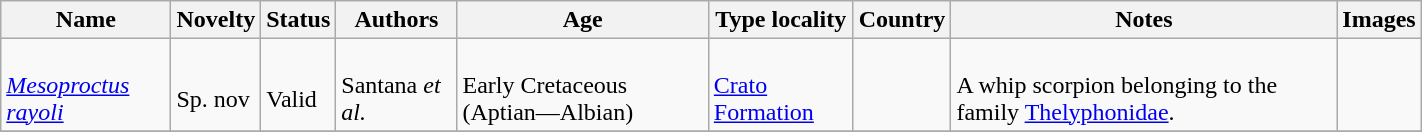<table class="wikitable sortable" align="center" width="75%">
<tr>
<th>Name</th>
<th>Novelty</th>
<th>Status</th>
<th>Authors</th>
<th>Age</th>
<th>Type locality</th>
<th>Country</th>
<th>Notes</th>
<th>Images</th>
</tr>
<tr>
<td><br><em><a href='#'>Mesoproctus rayoli</a></em></td>
<td><br>Sp. nov</td>
<td><br>Valid</td>
<td><br>Santana <em>et al.</em></td>
<td><br>Early Cretaceous (Aptian—Albian)</td>
<td><br><a href='#'>Crato Formation</a></td>
<td><br></td>
<td><br>A whip scorpion belonging to the family <a href='#'>Thelyphonidae</a>.</td>
<td></td>
</tr>
<tr>
</tr>
</table>
